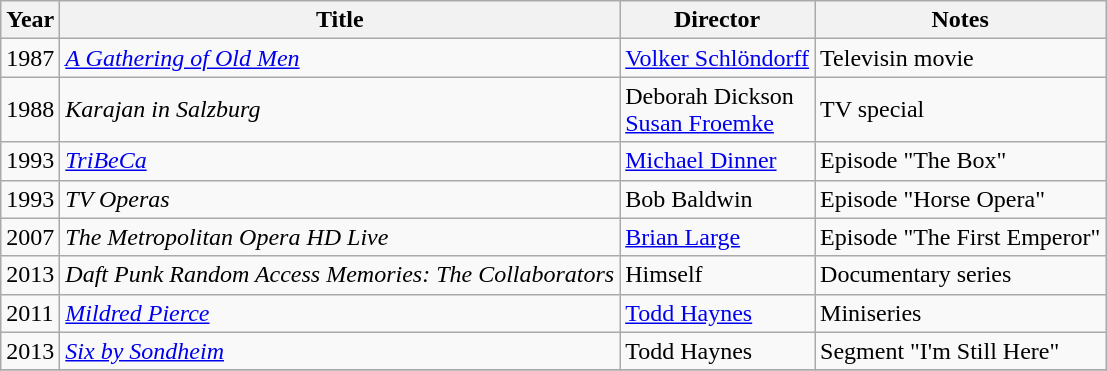<table class="wikitable">
<tr>
<th>Year</th>
<th>Title</th>
<th>Director</th>
<th>Notes</th>
</tr>
<tr>
<td>1987</td>
<td><em><a href='#'>A Gathering of Old Men</a></em></td>
<td><a href='#'>Volker Schlöndorff</a></td>
<td>Televisin movie</td>
</tr>
<tr>
<td>1988</td>
<td><em>Karajan in Salzburg</em></td>
<td>Deborah Dickson<br><a href='#'>Susan Froemke</a></td>
<td>TV special</td>
</tr>
<tr>
<td>1993</td>
<td><em><a href='#'>TriBeCa</a></em></td>
<td><a href='#'>Michael Dinner</a></td>
<td>Episode "The Box"</td>
</tr>
<tr>
<td>1993</td>
<td><em>TV Operas</em></td>
<td>Bob Baldwin</td>
<td>Episode "Horse Opera"</td>
</tr>
<tr>
<td>2007</td>
<td><em>The Metropolitan Opera HD Live</em></td>
<td><a href='#'>Brian Large</a></td>
<td>Episode "The First Emperor"</td>
</tr>
<tr>
<td>2013</td>
<td><em>Daft Punk Random Access Memories: The Collaborators</em></td>
<td>Himself</td>
<td>Documentary series</td>
</tr>
<tr>
<td>2011</td>
<td><em><a href='#'>Mildred Pierce</a></em></td>
<td><a href='#'>Todd Haynes</a></td>
<td>Miniseries</td>
</tr>
<tr>
<td>2013</td>
<td><em><a href='#'>Six by Sondheim</a></em></td>
<td>Todd Haynes</td>
<td>Segment "I'm Still Here"</td>
</tr>
<tr>
</tr>
</table>
